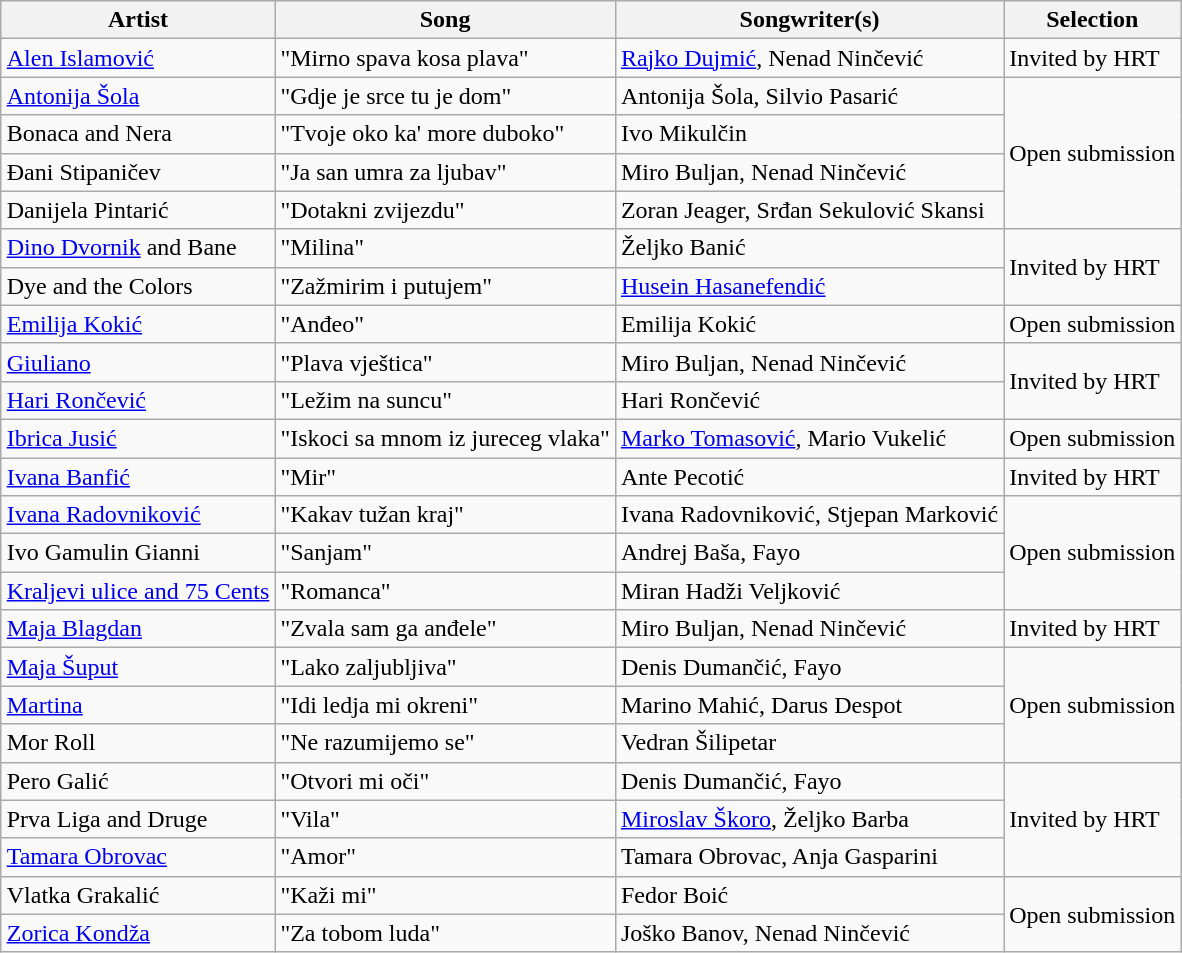<table class="sortable wikitable" style="margin: 1em auto 1em auto">
<tr>
<th>Artist</th>
<th>Song</th>
<th>Songwriter(s)</th>
<th>Selection</th>
</tr>
<tr>
<td><a href='#'>Alen Islamović</a></td>
<td>"Mirno spava kosa plava"</td>
<td><a href='#'>Rajko Dujmić</a>, Nenad Ninčević</td>
<td>Invited by HRT</td>
</tr>
<tr>
<td><a href='#'>Antonija Šola</a></td>
<td>"Gdje je srce tu je dom"</td>
<td>Antonija Šola, Silvio Pasarić</td>
<td rowspan="4">Open submission</td>
</tr>
<tr>
<td>Bonaca and Nera</td>
<td>"Tvoje oko ka' more duboko"</td>
<td>Ivo Mikulčin</td>
</tr>
<tr>
<td>Ðani Stipaničev</td>
<td>"Ja san umra za ljubav"</td>
<td>Miro Buljan, Nenad Ninčević</td>
</tr>
<tr>
<td>Danijela Pintarić</td>
<td>"Dotakni zvijezdu"</td>
<td>Zoran Jeager, Srđan Sekulović Skansi</td>
</tr>
<tr>
<td><a href='#'>Dino Dvornik</a> and Bane</td>
<td>"Milina"</td>
<td>Željko Banić</td>
<td rowspan="2">Invited by HRT</td>
</tr>
<tr>
<td>Dye and the Colors</td>
<td>"Zažmirim i putujem"</td>
<td><a href='#'>Husein Hasanefendić</a></td>
</tr>
<tr>
<td><a href='#'>Emilija Kokić</a></td>
<td>"Anđeo"</td>
<td>Emilija Kokić</td>
<td>Open submission</td>
</tr>
<tr>
<td><a href='#'>Giuliano</a></td>
<td>"Plava vještica"</td>
<td>Miro Buljan, Nenad Ninčević</td>
<td rowspan="2">Invited by HRT</td>
</tr>
<tr>
<td><a href='#'>Hari Rončević</a></td>
<td>"Ležim na suncu"</td>
<td>Hari Rončević</td>
</tr>
<tr>
<td><a href='#'>Ibrica Jusić</a></td>
<td>"Iskoci sa mnom iz jureceg vlaka"</td>
<td><a href='#'>Marko Tomasović</a>, Mario Vukelić</td>
<td>Open submission</td>
</tr>
<tr>
<td><a href='#'>Ivana Banfić</a></td>
<td>"Mir"</td>
<td>Ante Pecotić</td>
<td>Invited by HRT</td>
</tr>
<tr>
<td><a href='#'>Ivana Radovniković</a></td>
<td>"Kakav tužan kraj"</td>
<td>Ivana Radovniković, Stjepan Marković</td>
<td rowspan="3">Open submission</td>
</tr>
<tr>
<td>Ivo Gamulin Gianni</td>
<td>"Sanjam"</td>
<td>Andrej Baša, Fayo</td>
</tr>
<tr>
<td><a href='#'>Kraljevi ulice and 75 Cents</a></td>
<td>"Romanca"</td>
<td>Miran Hadži Veljković</td>
</tr>
<tr>
<td><a href='#'>Maja Blagdan</a></td>
<td>"Zvala sam ga anđele"</td>
<td>Miro Buljan, Nenad Ninčević</td>
<td>Invited by HRT</td>
</tr>
<tr>
<td><a href='#'>Maja Šuput</a></td>
<td>"Lako zaljubljiva"</td>
<td>Denis Dumančić, Fayo</td>
<td rowspan="3">Open submission</td>
</tr>
<tr>
<td><a href='#'>Martina</a></td>
<td>"Idi ledja mi okreni"</td>
<td>Marino Mahić, Darus Despot</td>
</tr>
<tr>
<td>Mor Roll</td>
<td>"Ne razumijemo se"</td>
<td>Vedran Šilipetar</td>
</tr>
<tr>
<td>Pero Galić</td>
<td>"Otvori mi oči"</td>
<td>Denis Dumančić, Fayo</td>
<td rowspan="3">Invited by HRT</td>
</tr>
<tr>
<td>Prva Liga and Druge</td>
<td>"Vila"</td>
<td><a href='#'>Miroslav Škoro</a>, Željko Barba</td>
</tr>
<tr>
<td><a href='#'>Tamara Obrovac</a></td>
<td>"Amor"</td>
<td>Tamara Obrovac, Anja Gasparini</td>
</tr>
<tr>
<td>Vlatka Grakalić</td>
<td>"Kaži mi"</td>
<td>Fedor Boić</td>
<td rowspan="2">Open submission</td>
</tr>
<tr>
<td><a href='#'>Zorica Kondža</a></td>
<td>"Za tobom luda"</td>
<td>Joško Banov, Nenad Ninčević</td>
</tr>
</table>
